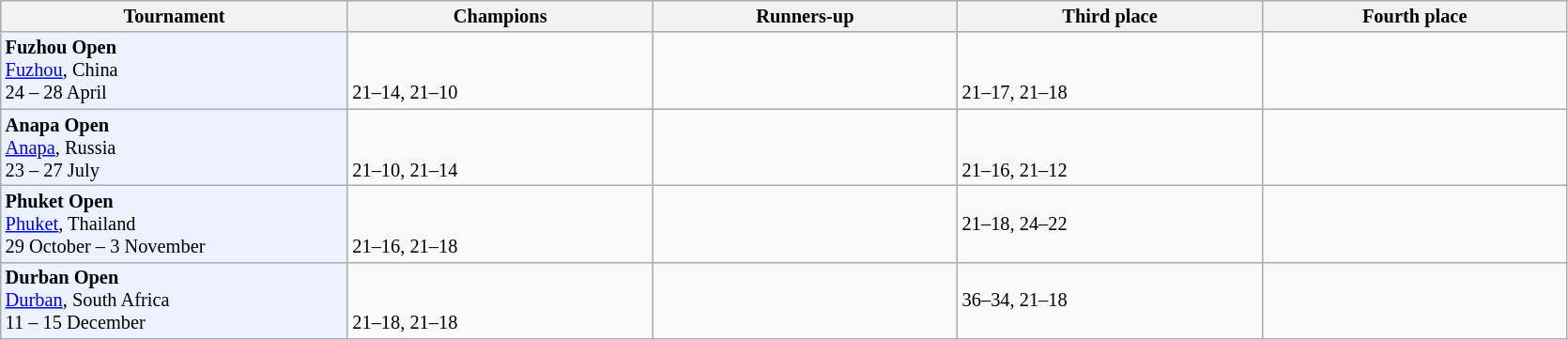<table class=wikitable style=font-size:85%>
<tr>
<th width=240>Tournament</th>
<th width=210>Champions</th>
<th width=210>Runners-up</th>
<th width=210>Third place</th>
<th width=210>Fourth place</th>
</tr>
<tr valign=top>
<td style="background:#ECF2FF;"><strong>Fuzhou Open</strong><br><a href='#'>Fuzhou</a>, China<br>24 – 28 April</td>
<td><br> <br> 21–14, 21–10</td>
<td><br> </td>
<td><br> <br> 21–17, 21–18</td>
<td><br> </td>
</tr>
<tr valign=top>
<td style="background:#ECF2FF;"><strong>Anapa Open</strong><br><a href='#'>Anapa</a>, Russia<br>23 – 27 July</td>
<td><br><br> 21–10, 21–14</td>
<td><br></td>
<td><br><br>21–16, 21–12</td>
<td><br> </td>
</tr>
<tr valign=top>
<td style="background:#ECF2FF;"><strong>Phuket Open</strong><br><a href='#'>Phuket</a>, Thailand<br>29 October – 3 November</td>
<td><br><br> 21–16, 21–18</td>
<td><br></td>
<td><br>21–18, 24–22</td>
<td><br> </td>
</tr>
<tr valign=top>
<td style="background:#ECF2FF;"><strong>Durban Open</strong><br><a href='#'>Durban</a>, South Africa<br>11 – 15 December</td>
<td><br><br> 21–18, 21–18</td>
<td><br></td>
<td><br>36–34, 21–18</td>
<td><br> </td>
</tr>
</table>
